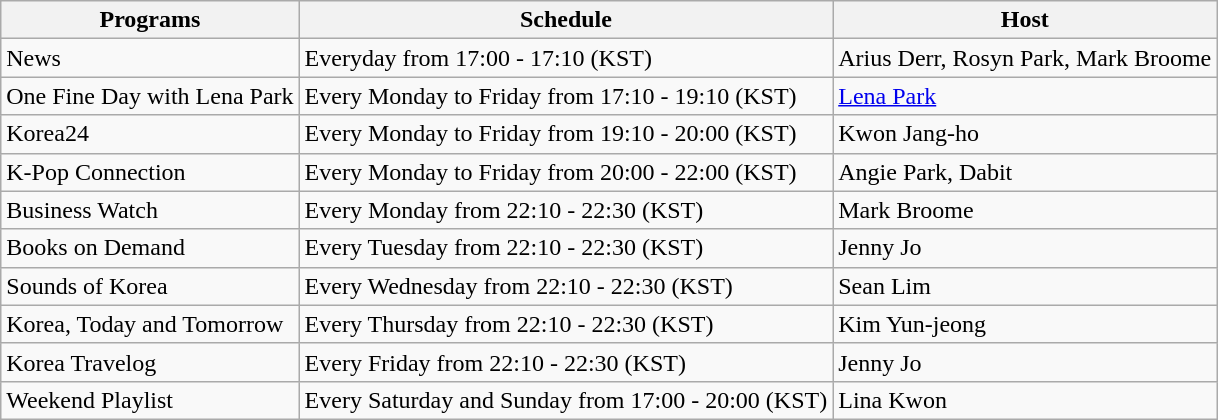<table class="wikitable">
<tr>
<th>Programs</th>
<th>Schedule</th>
<th>Host</th>
</tr>
<tr>
<td>News</td>
<td>Everyday from 17:00 - 17:10 (KST)</td>
<td>Arius Derr, Rosyn Park, Mark Broome</td>
</tr>
<tr>
<td>One Fine Day with Lena Park</td>
<td>Every Monday to Friday from 17:10 - 19:10 (KST)</td>
<td><a href='#'>Lena Park</a></td>
</tr>
<tr>
<td>Korea24</td>
<td>Every Monday to Friday from 19:10 - 20:00 (KST)</td>
<td>Kwon Jang-ho</td>
</tr>
<tr>
<td>K-Pop Connection</td>
<td>Every Monday to Friday from 20:00 - 22:00 (KST)</td>
<td>Angie Park, Dabit</td>
</tr>
<tr>
<td>Business Watch</td>
<td>Every Monday from 22:10 - 22:30 (KST)</td>
<td>Mark Broome</td>
</tr>
<tr>
<td>Books on Demand</td>
<td>Every Tuesday from 22:10 - 22:30 (KST)</td>
<td>Jenny Jo</td>
</tr>
<tr>
<td>Sounds of Korea</td>
<td>Every Wednesday from 22:10 - 22:30 (KST)</td>
<td>Sean Lim</td>
</tr>
<tr>
<td>Korea, Today and Tomorrow</td>
<td>Every Thursday from 22:10 - 22:30 (KST)</td>
<td>Kim Yun-jeong</td>
</tr>
<tr>
<td>Korea Travelog</td>
<td>Every Friday from 22:10 - 22:30 (KST)</td>
<td>Jenny Jo</td>
</tr>
<tr>
<td>Weekend Playlist</td>
<td>Every Saturday and Sunday from 17:00 - 20:00 (KST)</td>
<td>Lina Kwon</td>
</tr>
</table>
